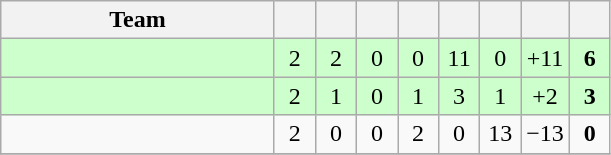<table class="wikitable" style="text-align:center">
<tr>
<th width="175">Team</th>
<th width="20"></th>
<th width="20"></th>
<th width="20"></th>
<th width="20"></th>
<th width="20"></th>
<th width="20"></th>
<th width="20"></th>
<th width="20"></th>
</tr>
<tr bgcolor=#ccffcc>
<td align=left></td>
<td>2</td>
<td>2</td>
<td>0</td>
<td>0</td>
<td>11</td>
<td>0</td>
<td>+11</td>
<td><strong>6</strong></td>
</tr>
<tr bgcolor=#ccffcc>
<td align=left></td>
<td>2</td>
<td>1</td>
<td>0</td>
<td>1</td>
<td>3</td>
<td>1</td>
<td>+2</td>
<td><strong>3</strong></td>
</tr>
<tr>
<td align=left></td>
<td>2</td>
<td>0</td>
<td>0</td>
<td>2</td>
<td>0</td>
<td>13</td>
<td>−13</td>
<td><strong>0</strong></td>
</tr>
<tr>
</tr>
</table>
